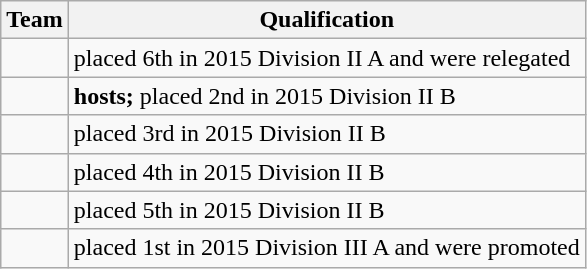<table class="wikitable">
<tr>
<th>Team</th>
<th>Qualification</th>
</tr>
<tr>
<td></td>
<td>placed 6th in 2015 Division II A and were relegated</td>
</tr>
<tr>
<td></td>
<td><strong>hosts;</strong> placed 2nd in 2015 Division II B</td>
</tr>
<tr>
<td></td>
<td>placed 3rd in 2015 Division II B</td>
</tr>
<tr>
<td></td>
<td>placed 4th in 2015 Division II B</td>
</tr>
<tr>
<td></td>
<td>placed 5th in 2015 Division II B</td>
</tr>
<tr>
<td></td>
<td>placed 1st in 2015 Division III A and were promoted</td>
</tr>
</table>
